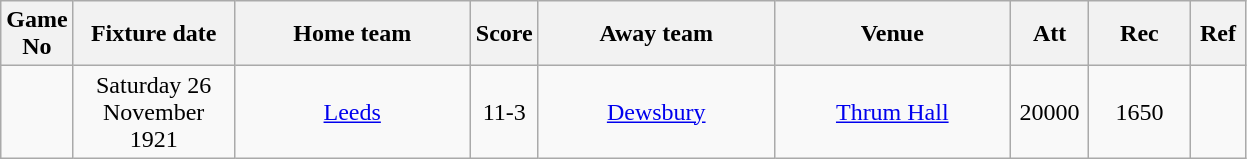<table class="wikitable" style="text-align:center;">
<tr>
<th width=20 abbr="No">Game No</th>
<th width=100 abbr="Date">Fixture date</th>
<th width=150 abbr="Home team">Home team</th>
<th width=20 abbr="Score">Score</th>
<th width=150 abbr="Away team">Away team</th>
<th width=150 abbr="Venue">Venue</th>
<th width=45 abbr="Att">Att</th>
<th width=60 abbr="Rec">Rec</th>
<th width=30 abbr="Ref">Ref</th>
</tr>
<tr>
<td></td>
<td>Saturday 26 November 1921</td>
<td><a href='#'>Leeds</a></td>
<td>11-3</td>
<td><a href='#'>Dewsbury</a></td>
<td><a href='#'>Thrum Hall</a></td>
<td>20000</td>
<td>1650</td>
<td></td>
</tr>
</table>
